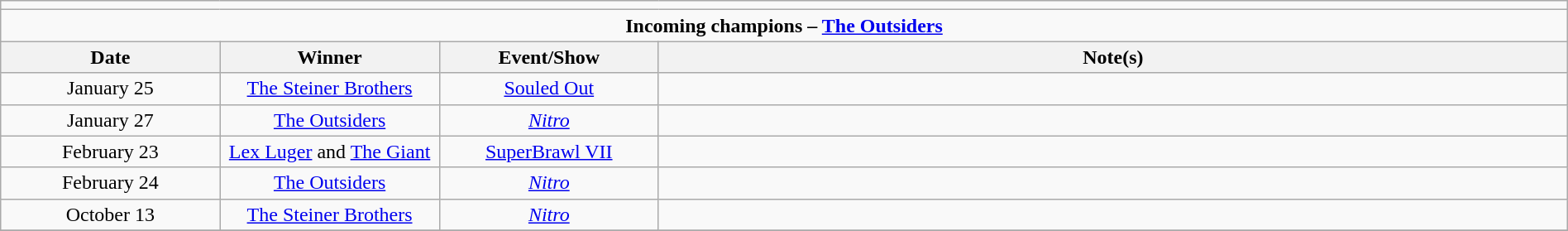<table class="wikitable" style="text-align:center; width:100%;">
<tr>
<td colspan="5"></td>
</tr>
<tr>
<td colspan="5"><strong>Incoming champions – <a href='#'>The Outsiders</a> </strong></td>
</tr>
<tr>
<th width=14%>Date</th>
<th width=14%>Winner</th>
<th width=14%>Event/Show</th>
<th width=58%>Note(s)</th>
</tr>
<tr>
<td>January 25</td>
<td><a href='#'>The Steiner Brothers</a><br></td>
<td><a href='#'>Souled Out</a></td>
<td align=left></td>
</tr>
<tr>
<td>January 27</td>
<td><a href='#'>The Outsiders</a><br></td>
<td><em><a href='#'>Nitro</a></em></td>
<td align=left></td>
</tr>
<tr>
<td>February 23</td>
<td><a href='#'>Lex Luger</a> and <a href='#'>The Giant</a></td>
<td><a href='#'>SuperBrawl VII</a></td>
<td align=left></td>
</tr>
<tr>
<td>February 24</td>
<td><a href='#'>The Outsiders</a><br></td>
<td><em><a href='#'>Nitro</a></em></td>
<td align=left></td>
</tr>
<tr>
<td>October 13</td>
<td><a href='#'>The Steiner Brothers</a><br></td>
<td><em><a href='#'>Nitro</a></em></td>
<td align=left></td>
</tr>
<tr>
</tr>
</table>
